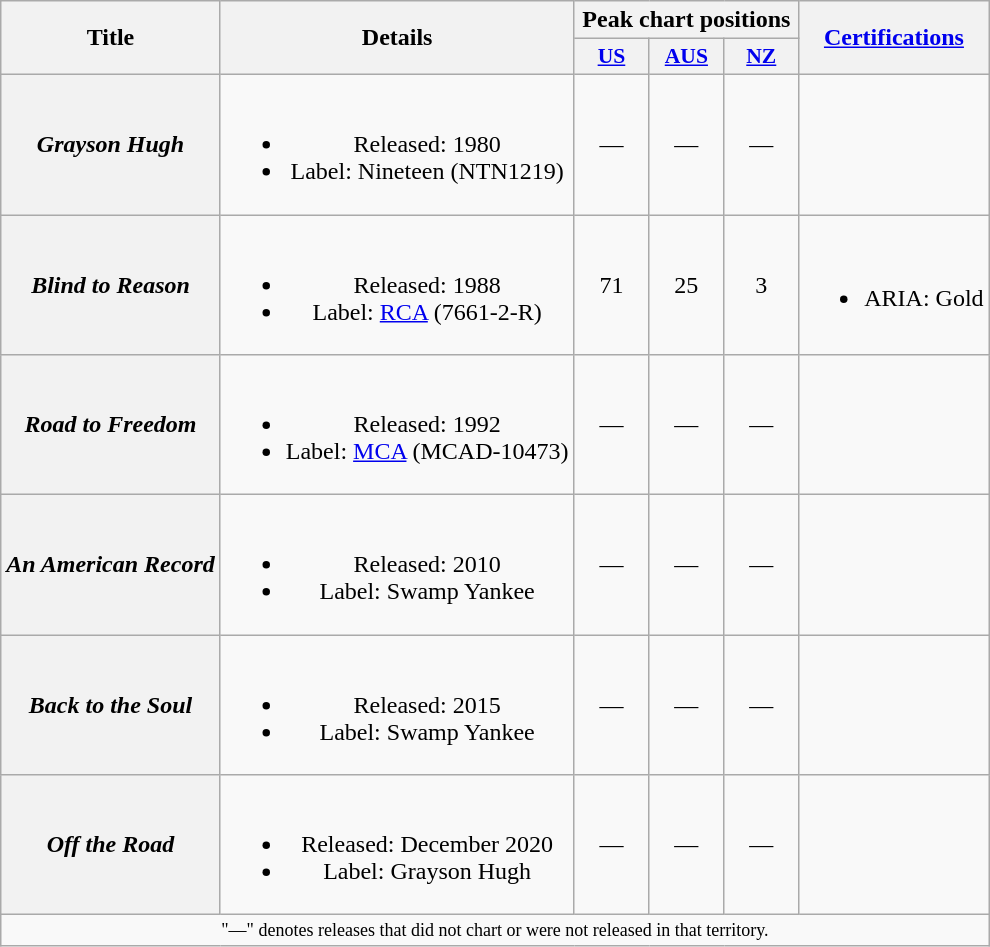<table class="wikitable plainrowheaders" style="text-align:center;">
<tr>
<th rowspan="2">Title</th>
<th rowspan="2">Details</th>
<th colspan="3">Peak chart positions</th>
<th rowspan="2"><a href='#'>Certifications</a></th>
</tr>
<tr>
<th scope="col" style="width:3em;font-size:90%;"><a href='#'>US</a><br></th>
<th scope="col" style="width:3em;font-size:90%;"><a href='#'>AUS</a><br></th>
<th scope="col" style="width:3em;font-size:90%;"><a href='#'>NZ</a><br></th>
</tr>
<tr>
<th scope="row"><em>Grayson Hugh</em></th>
<td><br><ul><li>Released: 1980</li><li>Label: Nineteen (NTN1219)</li></ul></td>
<td>—</td>
<td>—</td>
<td>—</td>
<td></td>
</tr>
<tr>
<th scope="row"><em>Blind to Reason</em></th>
<td><br><ul><li>Released: 1988</li><li>Label: <a href='#'>RCA</a> (7661-2-R)</li></ul></td>
<td>71</td>
<td>25</td>
<td>3</td>
<td><br><ul><li>ARIA: Gold</li></ul></td>
</tr>
<tr>
<th scope="row"><em>Road to Freedom</em></th>
<td><br><ul><li>Released: 1992</li><li>Label: <a href='#'>MCA</a> (MCAD-10473)</li></ul></td>
<td>—</td>
<td>—</td>
<td>—</td>
<td></td>
</tr>
<tr>
<th scope="row"><em>An American Record</em></th>
<td><br><ul><li>Released: 2010</li><li>Label: Swamp Yankee</li></ul></td>
<td>—</td>
<td>—</td>
<td>—</td>
<td></td>
</tr>
<tr>
<th scope="row"><em>Back to the Soul</em></th>
<td><br><ul><li>Released: 2015</li><li>Label: Swamp Yankee</li></ul></td>
<td>—</td>
<td>—</td>
<td>—</td>
<td></td>
</tr>
<tr>
<th scope="row"><em>Off the Road</em></th>
<td><br><ul><li>Released: December 2020</li><li>Label: Grayson Hugh</li></ul></td>
<td>—</td>
<td>—</td>
<td>—</td>
<td></td>
</tr>
<tr>
<td colspan="6" style="text-align:center; font-size:9pt;">"—" denotes releases that did not chart or were not released in that territory.</td>
</tr>
</table>
